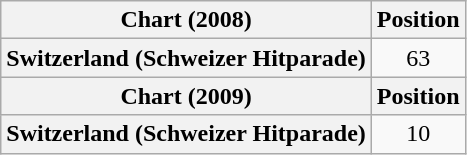<table class="wikitable plainrowheaders" style="text-align:center">
<tr>
<th scope="col">Chart (2008)</th>
<th scope="col">Position</th>
</tr>
<tr>
<th scope="row">Switzerland (Schweizer Hitparade)</th>
<td>63</td>
</tr>
<tr>
<th scope="col">Chart (2009)</th>
<th scope="col">Position</th>
</tr>
<tr>
<th scope="row">Switzerland (Schweizer Hitparade)</th>
<td>10</td>
</tr>
</table>
